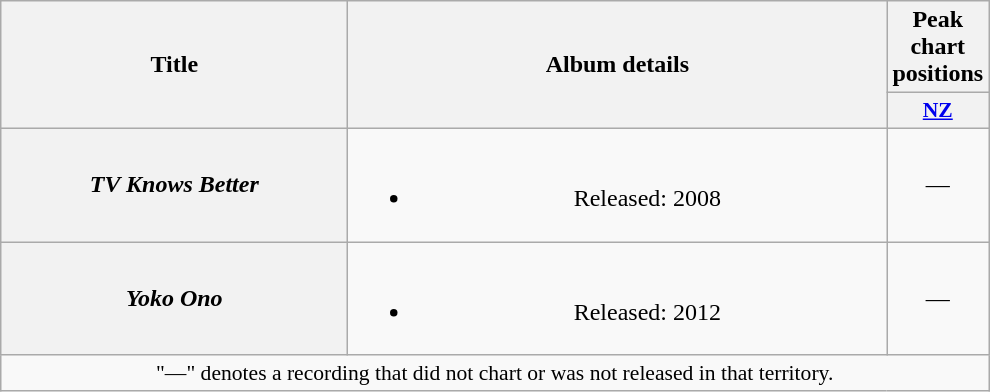<table class="wikitable plainrowheaders" style="text-align:center;" border="1">
<tr>
<th scope="col" rowspan="2" style="width:14em;">Title</th>
<th scope="col" rowspan="2" style="width:22em;">Album details</th>
<th scope="col">Peak chart positions</th>
</tr>
<tr>
<th scope="col" style="width:4em;font-size:90%;"><a href='#'>NZ</a><br></th>
</tr>
<tr>
<th scope="row"><em>TV Knows Better</em></th>
<td><br><ul><li>Released: 2008</li></ul></td>
<td>—</td>
</tr>
<tr>
<th scope="row"><em>Yoko Ono</em></th>
<td><br><ul><li>Released: 2012</li></ul></td>
<td>—</td>
</tr>
<tr>
<td colspan="5" style="font-size:90%">"—" denotes a recording that did not chart or was not released in that territory.</td>
</tr>
</table>
